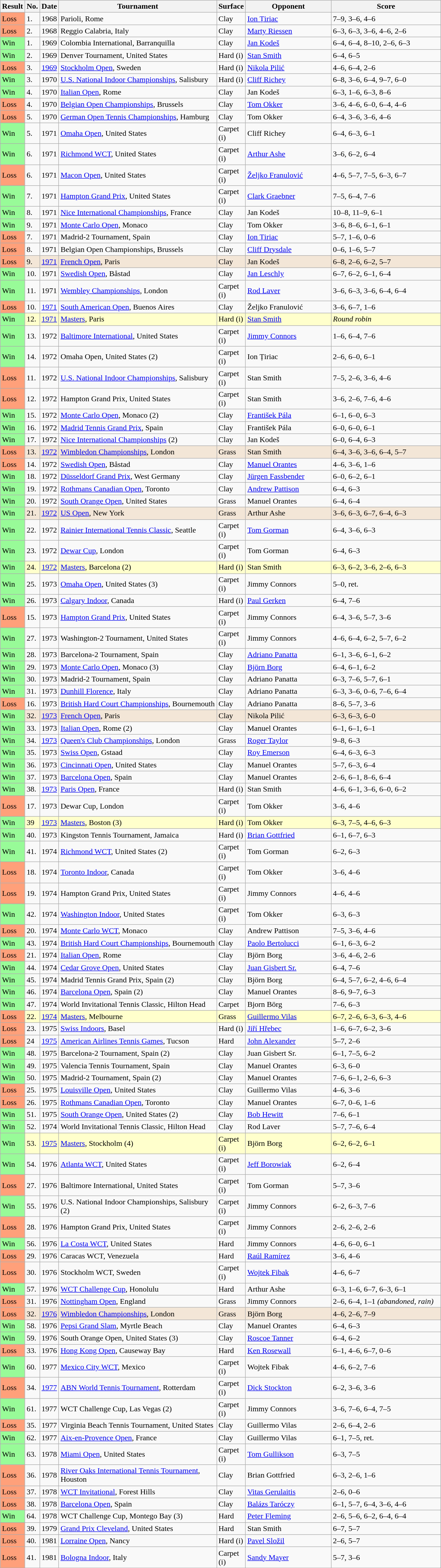<table class="sortable wikitable" style=font-size:100%>
<tr>
<th>Result</th>
<th>No.</th>
<th>Date</th>
<th width=320>Tournament</th>
<th width=50>Surface</th>
<th width=170>Opponent</th>
<th width=220 class="unsortable">Score</th>
</tr>
<tr>
<td style="background:#ffa07a;">Loss</td>
<td>1.</td>
<td>1968</td>
<td>Parioli, Rome</td>
<td>Clay</td>
<td> <a href='#'>Ion Țiriac</a></td>
<td>7–9, 3–6, 4–6</td>
</tr>
<tr>
<td style="background:#ffa07a;">Loss</td>
<td>2.</td>
<td>1968</td>
<td>Reggio Calabria, Italy</td>
<td>Clay</td>
<td> <a href='#'>Marty Riessen</a></td>
<td>6–3, 6–3, 3–6, 4–6, 2–6</td>
</tr>
<tr>
<td style="background:#98fb98;">Win</td>
<td>1.</td>
<td>1969</td>
<td>Colombia International, Barranquilla</td>
<td>Clay</td>
<td> <a href='#'>Jan Kodeš</a></td>
<td>6–4, 6–4, 8–10, 2–6, 6–3</td>
</tr>
<tr>
<td style="background:#98fb98;">Win</td>
<td>2.</td>
<td>1969</td>
<td>Denver Tournament, United States</td>
<td>Hard (i)</td>
<td> <a href='#'>Stan Smith</a></td>
<td>6–4, 6–5</td>
</tr>
<tr>
<td style="background:#ffa07a;">Loss</td>
<td>3.</td>
<td><a href='#'>1969</a></td>
<td><a href='#'>Stockholm Open</a>, Sweden</td>
<td>Hard (i)</td>
<td> <a href='#'>Nikola Pilić</a></td>
<td>4–6, 6–4, 2–6</td>
</tr>
<tr>
<td style="background:#98fb98;">Win</td>
<td>3.</td>
<td>1970</td>
<td><a href='#'>U.S. National Indoor Championships</a>, Salisbury</td>
<td>Hard (i)</td>
<td> <a href='#'>Cliff Richey</a></td>
<td>6–8, 3–6, 6–4, 9–7, 6–0</td>
</tr>
<tr>
<td style="background:#98fb98;">Win</td>
<td>4.</td>
<td>1970</td>
<td><a href='#'>Italian Open</a>, Rome</td>
<td>Clay</td>
<td> Jan Kodeš</td>
<td>6–3, 1–6, 6–3, 8–6</td>
</tr>
<tr>
<td style="background:#ffa07a;">Loss</td>
<td>4.</td>
<td>1970</td>
<td><a href='#'>Belgian Open Championships</a>, Brussels</td>
<td>Clay</td>
<td> <a href='#'>Tom Okker</a></td>
<td>3–6, 4–6, 6–0, 6–4, 4–6</td>
</tr>
<tr>
<td style="background:#ffa07a;">Loss</td>
<td>5.</td>
<td>1970</td>
<td><a href='#'>German Open Tennis Championships</a>, Hamburg</td>
<td>Clay</td>
<td> Tom Okker</td>
<td>6–4, 3–6, 3–6, 4–6</td>
</tr>
<tr>
<td style="background:#98fb98;">Win</td>
<td>5.</td>
<td>1971</td>
<td><a href='#'>Omaha Open</a>, United States</td>
<td>Carpet (i)</td>
<td> Cliff Richey</td>
<td>6–4, 6–3, 6–1</td>
</tr>
<tr>
<td style="background:#98fb98;">Win</td>
<td>6.</td>
<td>1971</td>
<td><a href='#'>Richmond WCT</a>, United States</td>
<td>Carpet (i)</td>
<td> <a href='#'>Arthur Ashe</a></td>
<td>3–6, 6–2, 6–4</td>
</tr>
<tr>
<td style="background:#ffa07a;">Loss</td>
<td>6.</td>
<td>1971</td>
<td><a href='#'>Macon Open</a>, United States</td>
<td>Carpet (i)</td>
<td> <a href='#'>Željko Franulović</a></td>
<td>4–6, 5–7, 7–5, 6–3, 6–7</td>
</tr>
<tr>
<td style="background:#98fb98;">Win</td>
<td>7.</td>
<td>1971</td>
<td><a href='#'>Hampton Grand Prix</a>, United States</td>
<td>Carpet (i)</td>
<td> <a href='#'>Clark Graebner</a></td>
<td>7–5, 6–4, 7–6</td>
</tr>
<tr>
<td style="background:#98fb98;">Win</td>
<td>8.</td>
<td>1971</td>
<td><a href='#'>Nice International Championships</a>, France</td>
<td>Clay</td>
<td> Jan Kodeš</td>
<td>10–8, 11–9, 6–1</td>
</tr>
<tr>
<td style="background:#98fb98;">Win</td>
<td>9.</td>
<td>1971</td>
<td><a href='#'>Monte Carlo Open</a>, Monaco</td>
<td>Clay</td>
<td> Tom Okker</td>
<td>3–6, 8–6, 6–1, 6–1</td>
</tr>
<tr>
<td style="background:#ffa07a;">Loss</td>
<td>7.</td>
<td>1971</td>
<td>Madrid-2 Tournament, Spain</td>
<td>Clay</td>
<td> <a href='#'>Ion Țiriac</a></td>
<td>5–7, 1–6, 0–6</td>
</tr>
<tr>
<td style="background:#ffa07a;">Loss</td>
<td>8.</td>
<td>1971</td>
<td>Belgian Open Championships, Brussels</td>
<td>Clay</td>
<td> <a href='#'>Cliff Drysdale</a></td>
<td>0–6, 1–6, 5–7</td>
</tr>
<tr style="background:#f3e6d7;">
<td style="background:#ffa07a;">Loss</td>
<td>9.</td>
<td><a href='#'>1971</a></td>
<td><a href='#'>French Open</a>, Paris</td>
<td>Clay</td>
<td> Jan Kodeš</td>
<td>6–8, 2–6, 6–2, 5–7</td>
</tr>
<tr>
<td style="background:#98fb98;">Win</td>
<td>10.</td>
<td>1971</td>
<td><a href='#'>Swedish Open</a>, Båstad</td>
<td>Clay</td>
<td> <a href='#'>Jan Leschly</a></td>
<td>6–7, 6–2, 6–1, 6–4</td>
</tr>
<tr>
<td style="background:#98fb98;">Win</td>
<td>11.</td>
<td>1971</td>
<td><a href='#'>Wembley Championships</a>, London</td>
<td>Carpet (i)</td>
<td> <a href='#'>Rod Laver</a></td>
<td>3–6, 6–3, 3–6, 6–4, 6–4</td>
</tr>
<tr>
<td style="background:#ffa07a;">Loss</td>
<td>10.</td>
<td><a href='#'>1971</a></td>
<td><a href='#'>South American Open</a>, Buenos Aires</td>
<td>Clay</td>
<td> Željko Franulović</td>
<td>3–6, 6–7, 1–6</td>
</tr>
<tr style="background:#ffc;">
<td style="background:#98fb98;">Win</td>
<td>12.</td>
<td><a href='#'>1971</a></td>
<td><a href='#'>Masters</a>, Paris</td>
<td>Hard (i)</td>
<td> <a href='#'>Stan Smith</a></td>
<td><em>Round robin</em></td>
</tr>
<tr>
<td style="background:#98fb98;">Win</td>
<td>13.</td>
<td>1972</td>
<td><a href='#'>Baltimore International</a>, United States</td>
<td>Carpet (i)</td>
<td> <a href='#'>Jimmy Connors</a></td>
<td>1–6, 6–4, 7–6</td>
</tr>
<tr>
<td style="background:#98fb98;">Win</td>
<td>14.</td>
<td>1972</td>
<td>Omaha Open, United States (2)</td>
<td>Carpet (i)</td>
<td> Ion Țiriac</td>
<td>2–6, 6–0, 6–1</td>
</tr>
<tr>
<td style="background:#ffa07a;">Loss</td>
<td>11.</td>
<td>1972</td>
<td><a href='#'>U.S. National Indoor Championships</a>, Salisbury</td>
<td>Carpet (i)</td>
<td> Stan Smith</td>
<td>7–5, 2–6, 3–6, 4–6</td>
</tr>
<tr>
<td style="background:#ffa07a;">Loss</td>
<td>12.</td>
<td>1972</td>
<td>Hampton Grand Prix, United States</td>
<td>Carpet (i)</td>
<td> Stan Smith</td>
<td>3–6, 2–6, 7–6, 4–6</td>
</tr>
<tr>
<td style="background:#98fb98;">Win</td>
<td>15.</td>
<td>1972</td>
<td><a href='#'>Monte Carlo Open</a>, Monaco (2)</td>
<td>Clay</td>
<td> <a href='#'>František Pála</a></td>
<td>6–1, 6–0, 6–3</td>
</tr>
<tr>
<td style="background:#98fb98;">Win</td>
<td>16.</td>
<td>1972</td>
<td><a href='#'>Madrid Tennis Grand Prix</a>, Spain</td>
<td>Clay</td>
<td> František Pála</td>
<td>6–0, 6–0, 6–1</td>
</tr>
<tr>
<td style="background:#98fb98;">Win</td>
<td>17.</td>
<td>1972</td>
<td><a href='#'>Nice International Championships</a> (2)</td>
<td>Clay</td>
<td> Jan Kodeš</td>
<td>6–0, 6–4, 6–3</td>
</tr>
<tr style="background:#f3e6d7;">
<td style="background:#ffa07a;">Loss</td>
<td>13.</td>
<td><a href='#'>1972</a></td>
<td><a href='#'>Wimbledon Championships</a>, London</td>
<td>Grass</td>
<td> Stan Smith</td>
<td>6–4, 3–6, 3–6, 6–4, 5–7</td>
</tr>
<tr>
<td style="background:#ffa07a;">Loss</td>
<td>14.</td>
<td>1972</td>
<td><a href='#'>Swedish Open</a>, Båstad</td>
<td>Clay</td>
<td> <a href='#'>Manuel Orantes</a></td>
<td>4–6, 3–6, 1–6</td>
</tr>
<tr>
<td style="background:#98fb98;">Win</td>
<td>18.</td>
<td>1972</td>
<td><a href='#'>Düsseldorf Grand Prix</a>, West Germany</td>
<td>Clay</td>
<td> <a href='#'>Jürgen Fassbender</a></td>
<td>6–0, 6–2, 6–1</td>
</tr>
<tr>
<td style="background:#98fb98;">Win</td>
<td>19.</td>
<td>1972</td>
<td><a href='#'>Rothmans Canadian Open</a>, Toronto</td>
<td>Clay</td>
<td> <a href='#'>Andrew Pattison</a></td>
<td>6–4, 6–3</td>
</tr>
<tr>
<td style="background:#98fb98;">Win</td>
<td>20.</td>
<td>1972</td>
<td><a href='#'>South Orange Open</a>, United States</td>
<td>Grass</td>
<td> Manuel Orantes</td>
<td>6–4, 6–4</td>
</tr>
<tr style="background:#f3e6d7;">
<td style="background:#98fb98;">Win</td>
<td>21.</td>
<td><a href='#'>1972</a></td>
<td><a href='#'>US Open</a>, New York</td>
<td>Grass</td>
<td> Arthur Ashe</td>
<td>3–6, 6–3, 6–7, 6–4, 6–3</td>
</tr>
<tr>
<td style="background:#98fb98;">Win</td>
<td>22.</td>
<td>1972</td>
<td><a href='#'>Rainier International Tennis Classic</a>, Seattle</td>
<td>Carpet (i)</td>
<td> <a href='#'>Tom Gorman</a></td>
<td>6–4, 3–6, 6–3</td>
</tr>
<tr>
<td style="background:#98fb98;">Win</td>
<td>23.</td>
<td>1972</td>
<td><a href='#'>Dewar Cup</a>, London</td>
<td>Carpet (i)</td>
<td> Tom Gorman</td>
<td>6–4, 6–3</td>
</tr>
<tr style="background:#ffc;">
<td style="background:#98fb98;">Win</td>
<td>24.</td>
<td><a href='#'>1972</a></td>
<td><a href='#'>Masters</a>, Barcelona (2)</td>
<td>Hard (i)</td>
<td> Stan Smith</td>
<td>6–3, 6–2, 3–6, 2–6, 6–3</td>
</tr>
<tr>
<td style="background:#98fb98;">Win</td>
<td>25.</td>
<td>1973</td>
<td><a href='#'>Omaha Open</a>, United States (3)</td>
<td>Carpet (i)</td>
<td> Jimmy Connors</td>
<td>5–0, ret.</td>
</tr>
<tr>
<td style="background:#98fb98;">Win</td>
<td>26.</td>
<td>1973</td>
<td><a href='#'>Calgary Indoor</a>, Canada</td>
<td>Hard (i)</td>
<td> <a href='#'>Paul Gerken</a></td>
<td>6–4, 7–6</td>
</tr>
<tr>
<td style="background:#ffa07a;">Loss</td>
<td>15.</td>
<td>1973</td>
<td><a href='#'>Hampton Grand Prix</a>, United States</td>
<td>Carpet (i)</td>
<td> Jimmy Connors</td>
<td>6–4, 3–6, 5–7, 3–6</td>
</tr>
<tr>
<td style="background:#98fb98;">Win</td>
<td>27.</td>
<td>1973</td>
<td>Washington-2 Tournament, United States</td>
<td>Carpet (i)</td>
<td> Jimmy Connors</td>
<td>4–6, 6–4, 6–2, 5–7, 6–2</td>
</tr>
<tr>
<td style="background:#98fb98;">Win</td>
<td>28.</td>
<td>1973</td>
<td>Barcelona-2 Tournament, Spain</td>
<td>Clay</td>
<td> <a href='#'>Adriano Panatta</a></td>
<td>6–1, 3–6, 6–1, 6–2</td>
</tr>
<tr>
<td style="background:#98fb98;">Win</td>
<td>29.</td>
<td>1973</td>
<td><a href='#'>Monte Carlo Open</a>, Monaco (3)</td>
<td>Clay</td>
<td> <a href='#'>Björn Borg</a></td>
<td>6–4, 6–1, 6–2</td>
</tr>
<tr>
<td style="background:#98fb98;">Win</td>
<td>30.</td>
<td>1973</td>
<td>Madrid-2 Tournament, Spain</td>
<td>Clay</td>
<td> Adriano Panatta</td>
<td>6–3, 7–6, 5–7, 6–1</td>
</tr>
<tr>
<td style="background:#98fb98;">Win</td>
<td>31.</td>
<td>1973</td>
<td><a href='#'>Dunhill Florence</a>, Italy</td>
<td>Clay</td>
<td> Adriano Panatta</td>
<td>6–3, 3–6, 0–6, 7–6, 6–4</td>
</tr>
<tr>
<td style="background:#ffa07a;">Loss</td>
<td>16.</td>
<td>1973</td>
<td><a href='#'>British Hard Court Championships</a>, Bournemouth</td>
<td>Clay</td>
<td> Adriano Panatta</td>
<td>8–6, 5–7, 3–6</td>
</tr>
<tr style="background:#f3e6d7;">
<td style="background:#98fb98;">Win</td>
<td>32.</td>
<td><a href='#'>1973</a></td>
<td><a href='#'>French Open</a>, Paris</td>
<td>Clay</td>
<td> Nikola Pilić</td>
<td>6–3, 6–3, 6–0</td>
</tr>
<tr>
<td style="background:#98fb98;">Win</td>
<td>33.</td>
<td>1973</td>
<td><a href='#'>Italian Open</a>, Rome (2)</td>
<td>Clay</td>
<td> Manuel Orantes</td>
<td>6–1, 6–1, 6–1</td>
</tr>
<tr>
<td style="background:#98fb98;">Win</td>
<td>34.</td>
<td><a href='#'>1973</a></td>
<td><a href='#'>Queen's Club Championships</a>, London</td>
<td>Grass</td>
<td> <a href='#'>Roger Taylor</a></td>
<td>9–8, 6–3</td>
</tr>
<tr>
<td style="background:#98fb98;">Win</td>
<td>35.</td>
<td>1973</td>
<td><a href='#'>Swiss Open</a>, Gstaad</td>
<td>Clay</td>
<td> <a href='#'>Roy Emerson</a></td>
<td>6–4, 6–3, 6–3</td>
</tr>
<tr>
<td style="background:#98fb98;">Win</td>
<td>36.</td>
<td>1973</td>
<td><a href='#'>Cincinnati Open</a>, United States</td>
<td>Clay</td>
<td> Manuel Orantes</td>
<td>5–7, 6–3, 6–4</td>
</tr>
<tr>
<td style="background:#98fb98;">Win</td>
<td>37.</td>
<td>1973</td>
<td><a href='#'>Barcelona Open</a>, Spain</td>
<td>Clay</td>
<td> Manuel Orantes</td>
<td>2–6, 6–1, 8–6, 6–4</td>
</tr>
<tr>
<td style="background:#98fb98;">Win</td>
<td>38.</td>
<td><a href='#'>1973</a></td>
<td><a href='#'>Paris Open</a>, France</td>
<td>Hard (i)</td>
<td> Stan Smith</td>
<td>4–6, 6–1, 3–6, 6–0, 6–2</td>
</tr>
<tr>
<td style="background:#ffa07a;">Loss</td>
<td>17.</td>
<td>1973</td>
<td>Dewar Cup, London</td>
<td>Carpet (i)</td>
<td> Tom Okker</td>
<td>3–6, 4–6</td>
</tr>
<tr style="background:#ffc;">
<td style="background:#98fb98;">Win</td>
<td>39</td>
<td><a href='#'>1973</a></td>
<td><a href='#'>Masters</a>, Boston (3)</td>
<td>Hard (i)</td>
<td> Tom Okker</td>
<td>6–3, 7–5, 4–6, 6–3</td>
</tr>
<tr>
<td style="background:#98fb98;">Win</td>
<td>40.</td>
<td>1973</td>
<td>Kingston Tennis Tournament, Jamaica</td>
<td>Hard (i)</td>
<td> <a href='#'>Brian Gottfried</a></td>
<td>6–1, 6–7, 6–3</td>
</tr>
<tr>
<td style="background:#98fb98;">Win</td>
<td>41.</td>
<td>1974</td>
<td><a href='#'>Richmond WCT</a>, United States (2)</td>
<td>Carpet (i)</td>
<td> Tom Gorman</td>
<td>6–2, 6–3</td>
</tr>
<tr>
<td style="background:#ffa07a;">Loss</td>
<td>18.</td>
<td>1974</td>
<td><a href='#'>Toronto Indoor</a>, Canada</td>
<td>Carpet (i)</td>
<td> Tom Okker</td>
<td>3–6, 4–6</td>
</tr>
<tr>
<td style="background:#ffa07a;">Loss</td>
<td>19.</td>
<td>1974</td>
<td>Hampton Grand Prix, United States</td>
<td>Carpet (i)</td>
<td> Jimmy Connors</td>
<td>4–6, 4–6</td>
</tr>
<tr>
<td style="background:#98fb98;">Win</td>
<td>42.</td>
<td>1974</td>
<td><a href='#'>Washington Indoor</a>, United States</td>
<td>Carpet (i)</td>
<td> Tom Okker</td>
<td>6–3, 6–3</td>
</tr>
<tr>
<td style="background:#ffa07a;">Loss</td>
<td>20.</td>
<td>1974</td>
<td><a href='#'>Monte Carlo WCT</a>, Monaco</td>
<td>Clay</td>
<td> Andrew Pattison</td>
<td>7–5, 3–6, 4–6</td>
</tr>
<tr>
<td style="background:#98fb98;">Win</td>
<td>43.</td>
<td>1974</td>
<td><a href='#'>British Hard Court Championships</a>, Bournemouth</td>
<td>Clay</td>
<td> <a href='#'>Paolo Bertolucci</a></td>
<td>6–1, 6–3, 6–2</td>
</tr>
<tr>
<td style="background:#ffa07a;">Loss</td>
<td>21.</td>
<td>1974</td>
<td><a href='#'>Italian Open</a>, Rome</td>
<td>Clay</td>
<td> Björn Borg</td>
<td>3–6, 4–6, 2–6</td>
</tr>
<tr>
<td style="background:#98fb98;">Win</td>
<td>44.</td>
<td>1974</td>
<td><a href='#'>Cedar Grove Open</a>, United States</td>
<td>Clay</td>
<td> <a href='#'>Juan Gisbert Sr.</a></td>
<td>6–4, 7–6</td>
</tr>
<tr>
<td style="background:#98fb98;">Win</td>
<td>45.</td>
<td>1974</td>
<td>Madrid Tennis Grand Prix, Spain (2)</td>
<td>Clay</td>
<td> Björn Borg</td>
<td>6–4, 5–7, 6–2, 4–6, 6–4</td>
</tr>
<tr>
<td style="background:#98fb98;">Win</td>
<td>46.</td>
<td>1974</td>
<td><a href='#'>Barcelona Open</a>, Spain (2)</td>
<td>Clay</td>
<td> Manuel Orantes</td>
<td>8–6, 9–7, 6–3</td>
</tr>
<tr>
<td style="background:#98fb98;">Win</td>
<td>47.</td>
<td>1974</td>
<td>World Invitational Tennis Classic, Hilton Head</td>
<td>Carpet</td>
<td> Bjorn Börg</td>
<td>7–6, 6–3</td>
</tr>
<tr style="background:#ffc;">
<td style="background:#ffa07a;">Loss</td>
<td>22.</td>
<td><a href='#'>1974</a></td>
<td><a href='#'>Masters</a>, Melbourne</td>
<td>Grass</td>
<td> <a href='#'>Guillermo Vilas</a></td>
<td>6–7, 2–6, 6–3, 6–3, 4–6</td>
</tr>
<tr>
<td style="background:#ffa07a;">Loss</td>
<td>23.</td>
<td>1975</td>
<td><a href='#'>Swiss Indoors</a>, Basel</td>
<td>Hard (i)</td>
<td> <a href='#'>Jiří Hřebec</a></td>
<td>1–6, 6–7, 6–2, 3–6</td>
</tr>
<tr>
<td style="background:#ffa07a;">Loss</td>
<td>24</td>
<td><a href='#'>1975</a></td>
<td><a href='#'>American Airlines Tennis Games</a>, Tucson</td>
<td>Hard</td>
<td> <a href='#'>John Alexander</a></td>
<td>5–7, 2–6</td>
</tr>
<tr>
<td style="background:#98fb98;">Win</td>
<td>48.</td>
<td>1975</td>
<td>Barcelona-2 Tournament, Spain (2)</td>
<td>Clay</td>
<td> Juan Gisbert Sr.</td>
<td>6–1, 7–5, 6–2</td>
</tr>
<tr>
<td style="background:#98fb98;">Win</td>
<td>49.</td>
<td>1975</td>
<td>Valencia Tennis Tournament, Spain</td>
<td>Clay</td>
<td> Manuel Orantes</td>
<td>6–3, 6–0</td>
</tr>
<tr>
<td style="background:#98fb98;">Win</td>
<td>50.</td>
<td>1975</td>
<td>Madrid-2 Tournament, Spain (2)</td>
<td>Clay</td>
<td> Manuel Orantes</td>
<td>7–6, 6–1, 2–6, 6–3</td>
</tr>
<tr>
<td style="background:#ffa07a;">Loss</td>
<td>25.</td>
<td>1975</td>
<td><a href='#'>Louisville Open</a>, United States</td>
<td>Clay</td>
<td> Guillermo Vilas</td>
<td>4–6, 3–6</td>
</tr>
<tr>
<td style="background:#ffa07a;">Loss</td>
<td>26.</td>
<td>1975</td>
<td><a href='#'>Rothmans Canadian Open</a>, Toronto</td>
<td>Clay</td>
<td> Manuel Orantes</td>
<td>6–7, 0–6, 1–6</td>
</tr>
<tr>
<td style="background:#98fb98;">Win</td>
<td>51.</td>
<td>1975</td>
<td><a href='#'>South Orange Open</a>, United States (2)</td>
<td>Clay</td>
<td> <a href='#'>Bob Hewitt</a></td>
<td>7–6, 6–1</td>
</tr>
<tr>
<td style="background:#98fb98;">Win</td>
<td>52.</td>
<td>1974</td>
<td>World Invitational Tennis Classic, Hilton Head</td>
<td>Clay</td>
<td> Rod Laver</td>
<td>5–7, 7–6, 6–4</td>
</tr>
<tr style="background:#ffc;">
<td style="background:#98fb98;">Win</td>
<td>53.</td>
<td><a href='#'>1975</a></td>
<td><a href='#'>Masters</a>, Stockholm (4)</td>
<td>Carpet (i)</td>
<td> Björn Borg</td>
<td>6–2, 6–2, 6–1</td>
</tr>
<tr>
<td style="background:#98fb98;">Win</td>
<td>54.</td>
<td>1976</td>
<td><a href='#'>Atlanta WCT</a>, United States</td>
<td>Carpet (i)</td>
<td> <a href='#'>Jeff Borowiak</a></td>
<td>6–2, 6–4</td>
</tr>
<tr>
<td style="background:#ffa07a;">Loss</td>
<td>27.</td>
<td>1976</td>
<td>Baltimore International, United States</td>
<td>Carpet (i)</td>
<td> Tom Gorman</td>
<td>5–7, 3–6</td>
</tr>
<tr>
<td style="background:#98fb98;">Win</td>
<td>55.</td>
<td>1976</td>
<td>U.S. National Indoor Championships, Salisbury (2)</td>
<td>Carpet (i)</td>
<td> Jimmy Connors</td>
<td>6–2, 6–3, 7–6</td>
</tr>
<tr>
<td style="background:#ffa07a;">Loss</td>
<td>28.</td>
<td>1976</td>
<td>Hampton Grand Prix, United States</td>
<td>Carpet (i)</td>
<td> Jimmy Connors</td>
<td>2–6, 2–6, 2–6</td>
</tr>
<tr>
<td style="background:#98fb98;">Win</td>
<td>56.</td>
<td>1976</td>
<td><a href='#'>La Costa WCT</a>, United States</td>
<td>Hard</td>
<td> Jimmy Connors</td>
<td>4–6, 6–0, 6–1</td>
</tr>
<tr>
<td style="background:#ffa07a;">Loss</td>
<td>29.</td>
<td>1976</td>
<td>Caracas WCT, Venezuela</td>
<td>Hard</td>
<td> <a href='#'>Raúl Ramírez</a></td>
<td>3–6, 4–6</td>
</tr>
<tr>
<td style="background:#ffa07a;">Loss</td>
<td>30.</td>
<td>1976</td>
<td>Stockholm WCT, Sweden</td>
<td>Carpet (i)</td>
<td> <a href='#'>Wojtek Fibak</a></td>
<td>4–6, 6–7</td>
</tr>
<tr>
<td style="background:#98fb98;">Win</td>
<td>57.</td>
<td>1976</td>
<td><a href='#'>WCT Challenge Cup</a>, Honolulu</td>
<td>Hard</td>
<td> Arthur Ashe</td>
<td>6–3, 1–6, 6–7, 6–3, 6–1</td>
</tr>
<tr>
<td style="background:#ffa07a;">Loss</td>
<td>31.</td>
<td>1976</td>
<td><a href='#'>Nottingham Open</a>, England</td>
<td>Grass</td>
<td> Jimmy Connors</td>
<td>2–6, 6–4, 1–1 <em>(abandoned, rain)</em></td>
</tr>
<tr style="background:#f3e6d7;">
<td style="background:#ffa07a;">Loss</td>
<td>32.</td>
<td><a href='#'>1976</a></td>
<td><a href='#'>Wimbledon Championships</a>, London</td>
<td>Grass</td>
<td> Björn Borg</td>
<td>4–6, 2–6, 7–9</td>
</tr>
<tr>
<td style="background:#98fb98;">Win</td>
<td>58.</td>
<td>1976</td>
<td><a href='#'>Pepsi Grand Slam</a>, Myrtle Beach</td>
<td>Clay</td>
<td> Manuel Orantes</td>
<td>6–4, 6–3</td>
</tr>
<tr>
<td style="background:#98fb98;">Win</td>
<td>59.</td>
<td>1976</td>
<td>South Orange Open, United States (3)</td>
<td>Clay</td>
<td> <a href='#'>Roscoe Tanner</a></td>
<td>6–4, 6–2</td>
</tr>
<tr>
<td style="background:#ffa07a;">Loss</td>
<td>33.</td>
<td>1976</td>
<td><a href='#'>Hong Kong Open</a>, Causeway Bay</td>
<td>Hard</td>
<td> <a href='#'>Ken Rosewall</a></td>
<td>6–1, 4–6, 6–7, 0–6</td>
</tr>
<tr>
<td style="background:#98fb98;">Win</td>
<td>60.</td>
<td>1977</td>
<td><a href='#'>Mexico City WCT</a>, Mexico</td>
<td>Carpet (i)</td>
<td> Wojtek Fibak</td>
<td>4–6, 6–2, 7–6</td>
</tr>
<tr>
<td style="background:#ffa07a;">Loss</td>
<td>34.</td>
<td><a href='#'>1977</a></td>
<td><a href='#'>ABN World Tennis Tournament</a>, Rotterdam</td>
<td>Carpet (i)</td>
<td> <a href='#'>Dick Stockton</a></td>
<td>6–2, 3–6, 3–6</td>
</tr>
<tr>
<td style="background:#98fb98;">Win</td>
<td>61.</td>
<td>1977</td>
<td>WCT Challenge Cup, Las Vegas (2)</td>
<td>Carpet (i)</td>
<td> Jimmy Connors</td>
<td>3–6, 7–6, 6–4, 7–5</td>
</tr>
<tr>
<td style="background:#ffa07a;">Loss</td>
<td>35.</td>
<td>1977</td>
<td>Virginia Beach Tennis Tournament, United States</td>
<td>Clay</td>
<td> Guillermo Vilas</td>
<td>2–6, 6–4, 2–6</td>
</tr>
<tr>
<td style="background:#98fb98;">Win</td>
<td>62.</td>
<td>1977</td>
<td><a href='#'>Aix-en-Provence Open</a>, France</td>
<td>Clay</td>
<td> Guillermo Vilas</td>
<td>6–1, 7–5, ret.</td>
</tr>
<tr>
<td style="background:#98fb98;">Win</td>
<td>63.</td>
<td>1978</td>
<td><a href='#'>Miami Open</a>, United States</td>
<td>Carpet (i)</td>
<td> <a href='#'>Tom Gullikson</a></td>
<td>6–3, 7–5</td>
</tr>
<tr>
<td style="background:#ffa07a;">Loss</td>
<td>36.</td>
<td>1978</td>
<td><a href='#'>River Oaks International Tennis Tournament</a>, Houston</td>
<td>Clay</td>
<td> Brian Gottfried</td>
<td>6–3, 2–6, 1–6</td>
</tr>
<tr>
<td style="background:#ffa07a;">Loss</td>
<td>37.</td>
<td>1978</td>
<td><a href='#'>WCT Invitational</a>, Forest Hills</td>
<td>Clay</td>
<td> <a href='#'>Vitas Gerulaitis</a></td>
<td>2–6, 0–6</td>
</tr>
<tr>
<td style="background:#ffa07a;">Loss</td>
<td>38.</td>
<td>1978</td>
<td><a href='#'>Barcelona Open</a>, Spain</td>
<td>Clay</td>
<td> <a href='#'>Balázs Taróczy</a></td>
<td>6–1, 5–7, 6–4, 3–6, 4–6</td>
</tr>
<tr>
<td style="background:#98fb98;">Win</td>
<td>64.</td>
<td>1978</td>
<td>WCT Challenge Cup, Montego Bay (3)</td>
<td>Hard</td>
<td> <a href='#'>Peter Fleming</a></td>
<td>2–6, 5–6, 6–2, 6–4, 6–4</td>
</tr>
<tr>
<td style="background:#ffa07a;">Loss</td>
<td>39.</td>
<td>1979</td>
<td><a href='#'>Grand Prix Cleveland</a>, United States</td>
<td>Hard</td>
<td> Stan Smith</td>
<td>6–7, 5–7</td>
</tr>
<tr>
<td style="background:#ffa07a;">Loss</td>
<td>40.</td>
<td>1981</td>
<td><a href='#'>Lorraine Open</a>, Nancy</td>
<td>Hard (i)</td>
<td> <a href='#'>Pavel Složil</a></td>
<td>2–6, 5–7</td>
</tr>
<tr>
<td style="background:#ffa07a;">Loss</td>
<td>41.</td>
<td>1981</td>
<td><a href='#'>Bologna Indoor</a>, Italy</td>
<td>Carpet (i)</td>
<td> <a href='#'>Sandy Mayer</a></td>
<td>5–7, 3–6</td>
</tr>
</table>
